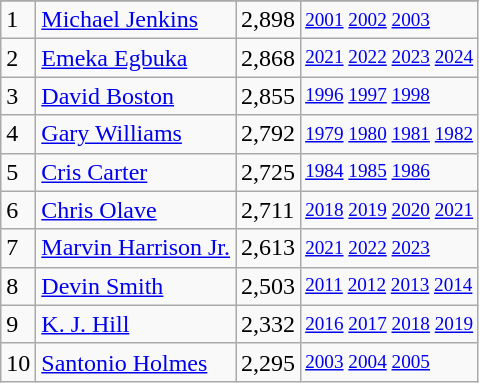<table class="wikitable">
<tr>
</tr>
<tr>
<td>1</td>
<td><a href='#'>Michael Jenkins</a></td>
<td>2,898</td>
<td style="font-size:80%;"><a href='#'>2001</a> <a href='#'>2002</a> <a href='#'>2003</a></td>
</tr>
<tr>
<td>2</td>
<td><a href='#'>Emeka Egbuka</a></td>
<td>2,868</td>
<td style="font-size:80%;"><a href='#'>2021</a> <a href='#'>2022</a> <a href='#'>2023</a> <a href='#'>2024</a></td>
</tr>
<tr>
<td>3</td>
<td><a href='#'>David Boston</a></td>
<td>2,855</td>
<td style="font-size:80%;"><a href='#'>1996</a> <a href='#'>1997</a> <a href='#'>1998</a></td>
</tr>
<tr>
<td>4</td>
<td><a href='#'>Gary Williams</a></td>
<td>2,792</td>
<td style="font-size:80%;"><a href='#'>1979</a> <a href='#'>1980</a> <a href='#'>1981</a> <a href='#'>1982</a></td>
</tr>
<tr>
<td>5</td>
<td><a href='#'>Cris Carter</a></td>
<td>2,725</td>
<td style="font-size:80%;"><a href='#'>1984</a> <a href='#'>1985</a> <a href='#'>1986</a></td>
</tr>
<tr>
<td>6</td>
<td><a href='#'>Chris Olave</a></td>
<td>2,711</td>
<td style="font-size:80%;"><a href='#'>2018</a> <a href='#'>2019</a> <a href='#'>2020</a> <a href='#'>2021</a></td>
</tr>
<tr>
<td>7</td>
<td><a href='#'>Marvin Harrison Jr.</a></td>
<td>2,613</td>
<td style="font-size:80%;"><a href='#'>2021</a> <a href='#'>2022</a> <a href='#'>2023</a></td>
</tr>
<tr>
<td>8</td>
<td><a href='#'>Devin Smith</a></td>
<td>2,503</td>
<td style="font-size:80%;"><a href='#'>2011</a> <a href='#'>2012</a> <a href='#'>2013</a> <a href='#'>2014</a></td>
</tr>
<tr>
<td>9</td>
<td><a href='#'>K. J. Hill</a></td>
<td>2,332</td>
<td style="font-size:80%;"><a href='#'>2016</a> <a href='#'>2017</a> <a href='#'>2018</a> <a href='#'>2019</a></td>
</tr>
<tr>
<td>10</td>
<td><a href='#'>Santonio Holmes</a></td>
<td>2,295</td>
<td style="font-size:80%;"><a href='#'>2003</a> <a href='#'>2004</a> <a href='#'>2005</a></td>
</tr>
</table>
